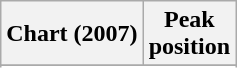<table class="wikitable sortable plainrowheaders">
<tr>
<th>Chart (2007)</th>
<th>Peak<br>position</th>
</tr>
<tr>
</tr>
<tr>
</tr>
</table>
